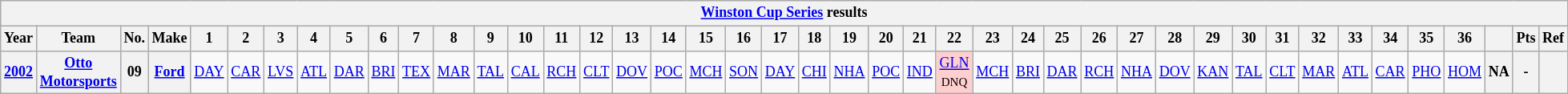<table class="wikitable" style="text-align:center; font-size:75%">
<tr>
<th colspan=45><a href='#'>Winston Cup Series</a> results</th>
</tr>
<tr>
<th>Year</th>
<th>Team</th>
<th>No.</th>
<th>Make</th>
<th>1</th>
<th>2</th>
<th>3</th>
<th>4</th>
<th>5</th>
<th>6</th>
<th>7</th>
<th>8</th>
<th>9</th>
<th>10</th>
<th>11</th>
<th>12</th>
<th>13</th>
<th>14</th>
<th>15</th>
<th>16</th>
<th>17</th>
<th>18</th>
<th>19</th>
<th>20</th>
<th>21</th>
<th>22</th>
<th>23</th>
<th>24</th>
<th>25</th>
<th>26</th>
<th>27</th>
<th>28</th>
<th>29</th>
<th>30</th>
<th>31</th>
<th>32</th>
<th>33</th>
<th>34</th>
<th>35</th>
<th>36</th>
<th></th>
<th>Pts</th>
<th>Ref</th>
</tr>
<tr>
<th><a href='#'>2002</a></th>
<th><a href='#'>Otto Motorsports</a></th>
<th>09</th>
<th><a href='#'>Ford</a></th>
<td><a href='#'>DAY</a></td>
<td><a href='#'>CAR</a></td>
<td><a href='#'>LVS</a></td>
<td><a href='#'>ATL</a></td>
<td><a href='#'>DAR</a></td>
<td><a href='#'>BRI</a></td>
<td><a href='#'>TEX</a></td>
<td><a href='#'>MAR</a></td>
<td><a href='#'>TAL</a></td>
<td><a href='#'>CAL</a></td>
<td><a href='#'>RCH</a></td>
<td><a href='#'>CLT</a></td>
<td><a href='#'>DOV</a></td>
<td><a href='#'>POC</a></td>
<td><a href='#'>MCH</a></td>
<td><a href='#'>SON</a></td>
<td><a href='#'>DAY</a></td>
<td><a href='#'>CHI</a></td>
<td><a href='#'>NHA</a></td>
<td><a href='#'>POC</a></td>
<td><a href='#'>IND</a></td>
<td style="background:#FFCFCF;"><a href='#'>GLN</a><br><small>DNQ</small></td>
<td><a href='#'>MCH</a></td>
<td><a href='#'>BRI</a></td>
<td><a href='#'>DAR</a></td>
<td><a href='#'>RCH</a></td>
<td><a href='#'>NHA</a></td>
<td><a href='#'>DOV</a></td>
<td><a href='#'>KAN</a></td>
<td><a href='#'>TAL</a></td>
<td><a href='#'>CLT</a></td>
<td><a href='#'>MAR</a></td>
<td><a href='#'>ATL</a></td>
<td><a href='#'>CAR</a></td>
<td><a href='#'>PHO</a></td>
<td><a href='#'>HOM</a></td>
<th>NA</th>
<th>-</th>
<th></th>
</tr>
</table>
